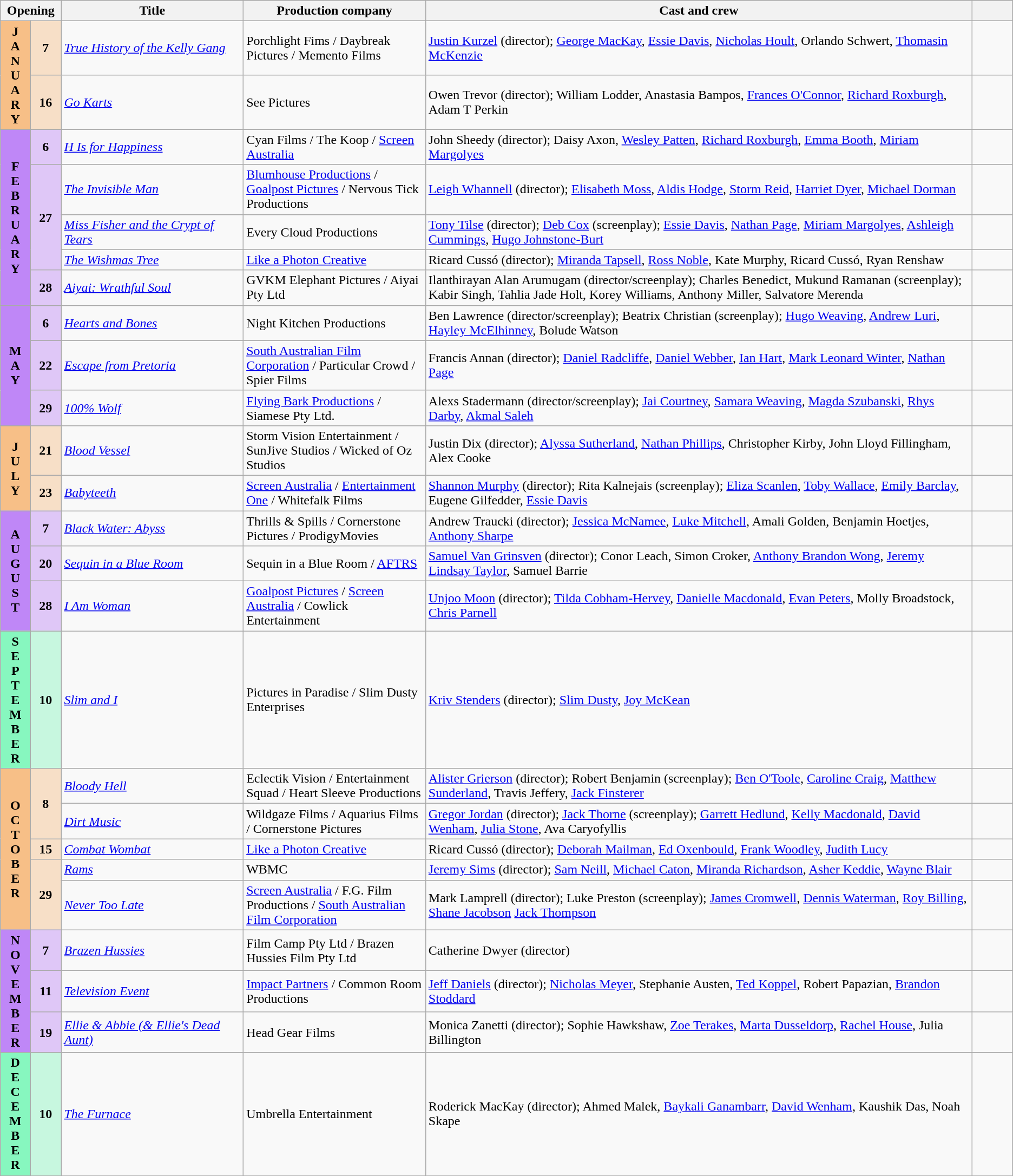<table class="wikitable sortable">
<tr>
<th colspan="2" style="width:6%">Opening</th>
<th style="width:18%">Title</th>
<th style="width:18%">Production company</th>
<th>Cast and crew</th>
<th style="width:4%;"></th>
</tr>
<tr>
<th rowspan="2" style="text-align:center; background:#f7bf87">J<br>A<br>N<br>U<br>A<br>R<br>Y</th>
<td style="text-align:center; background:#f7dfc7"><strong>7</strong></td>
<td><em><a href='#'>True History of the Kelly Gang</a></em></td>
<td>Porchlight Fims / Daybreak Pictures / Memento Films</td>
<td><a href='#'>Justin Kurzel</a> (director); <a href='#'>George MacKay</a>, <a href='#'>Essie Davis</a>, <a href='#'>Nicholas Hoult</a>, Orlando Schwert, <a href='#'>Thomasin McKenzie</a></td>
<td style="text-align:center;"></td>
</tr>
<tr>
<td style="text-align:center; background:#f7dfc7"><strong>16</strong></td>
<td><em><a href='#'>Go Karts</a></em></td>
<td>See Pictures</td>
<td>Owen Trevor (director); William Lodder, Anastasia Bampos, <a href='#'>Frances O'Connor</a>, <a href='#'>Richard Roxburgh</a>, Adam T Perkin</td>
<td style="text-align:center;"></td>
</tr>
<tr>
<th rowspan="5" style="text-align:center; background:#bf87f7">F<br>E<br>B<br>R<br>U<br>A<br>R<br>Y</th>
<td style="text-align:center; background:#dfc7f7"><strong>6</strong></td>
<td><em><a href='#'>H Is for Happiness</a></em></td>
<td>Cyan Films / The Koop / <a href='#'>Screen Australia</a></td>
<td>John Sheedy (director); Daisy Axon, <a href='#'>Wesley Patten</a>, <a href='#'>Richard Roxburgh</a>, <a href='#'>Emma Booth</a>, <a href='#'>Miriam Margolyes</a></td>
<td style="text-align:center;"></td>
</tr>
<tr>
<td rowspan="3" style="text-align:center; background:#dfc7f7"><strong>27</strong></td>
<td><em><a href='#'>The Invisible Man</a></em></td>
<td><a href='#'>Blumhouse Productions</a> / <a href='#'>Goalpost Pictures</a> / Nervous Tick Productions</td>
<td><a href='#'>Leigh Whannell</a> (director); <a href='#'>Elisabeth Moss</a>, <a href='#'>Aldis Hodge</a>, <a href='#'>Storm Reid</a>, <a href='#'>Harriet Dyer</a>, <a href='#'>Michael Dorman</a></td>
<td style="text-align:center;"></td>
</tr>
<tr>
<td><em><a href='#'>Miss Fisher and the Crypt of Tears</a></em></td>
<td>Every Cloud Productions</td>
<td><a href='#'>Tony Tilse</a> (director); <a href='#'>Deb Cox</a> (screenplay); <a href='#'>Essie Davis</a>, <a href='#'>Nathan Page</a>, <a href='#'>Miriam Margolyes</a>, <a href='#'>Ashleigh Cummings</a>, <a href='#'>Hugo Johnstone-Burt</a></td>
<td style="text-align:center;"></td>
</tr>
<tr>
<td><em><a href='#'>The Wishmas Tree</a></em></td>
<td><a href='#'>Like a Photon Creative</a></td>
<td>Ricard Cussó (director); <a href='#'>Miranda Tapsell</a>, <a href='#'>Ross Noble</a>, Kate Murphy, Ricard Cussó, Ryan Renshaw</td>
<td style="text-align:center;"></td>
</tr>
<tr>
<td style="text-align:center; background:#dfc7f7"><strong>28</strong></td>
<td><em><a href='#'>Aiyai: Wrathful Soul</a></em></td>
<td>GVKM Elephant Pictures / Aiyai Pty Ltd</td>
<td>Ilanthirayan Alan Arumugam (director/screenplay); Charles Benedict, Mukund Ramanan (screenplay); Kabir Singh, Tahlia Jade Holt, Korey Williams, Anthony Miller, Salvatore Merenda</td>
<td style="text-align:center;"></td>
</tr>
<tr>
<th rowspan="3" style="text-align:center; background:#bf87f7">M<br>A<br>Y</th>
<td style="text-align:center; background:#dfc7f7"><strong>6</strong></td>
<td><em><a href='#'>Hearts and Bones</a></em></td>
<td>Night Kitchen Productions</td>
<td>Ben Lawrence (director/screenplay); Beatrix Christian (screenplay); <a href='#'>Hugo Weaving</a>, <a href='#'>Andrew Luri</a>, <a href='#'>Hayley McElhinney</a>, Bolude Watson</td>
<td style="text-align:center;"></td>
</tr>
<tr>
<td style="text-align:center; background:#dfc7f7"><strong>22</strong></td>
<td><em><a href='#'>Escape from Pretoria</a></em></td>
<td><a href='#'>South Australian Film Corporation</a> / Particular Crowd / Spier Films</td>
<td>Francis Annan (director); <a href='#'>Daniel Radcliffe</a>, <a href='#'>Daniel Webber</a>, <a href='#'>Ian Hart</a>, <a href='#'>Mark Leonard Winter</a>, <a href='#'>Nathan Page</a></td>
<td style="text-align:center;"></td>
</tr>
<tr>
<td style="text-align:center; background:#dfc7f7"><strong>29</strong></td>
<td><em><a href='#'>100% Wolf</a></em></td>
<td><a href='#'>Flying Bark Productions</a> / Siamese Pty Ltd.</td>
<td>Alexs Stadermann (director/screenplay); <a href='#'>Jai Courtney</a>, <a href='#'>Samara Weaving</a>, <a href='#'>Magda Szubanski</a>, <a href='#'>Rhys Darby</a>, <a href='#'>Akmal Saleh</a></td>
<td style="text-align:center;"></td>
</tr>
<tr>
<th rowspan="2" style="text-align:center; background:#f7bf87">J<br>U<br>L<br>Y</th>
<td style="text-align:center; background:#f7dfc7"><strong>21</strong></td>
<td><em><a href='#'>Blood Vessel</a></em></td>
<td>Storm Vision Entertainment / SunJive Studios / Wicked of Oz Studios</td>
<td>Justin Dix (director); <a href='#'>Alyssa Sutherland</a>, <a href='#'>Nathan Phillips</a>, Christopher Kirby, John Lloyd Fillingham, Alex Cooke</td>
<td style="text-align:center;"></td>
</tr>
<tr>
<td style="text-align:center; background:#f7dfc7"><strong>23</strong></td>
<td><em><a href='#'>Babyteeth</a></em></td>
<td><a href='#'>Screen Australia</a> / <a href='#'>Entertainment One</a> / Whitefalk Films</td>
<td><a href='#'>Shannon Murphy</a> (director); Rita Kalnejais (screenplay); <a href='#'>Eliza Scanlen</a>, <a href='#'>Toby Wallace</a>, <a href='#'>Emily Barclay</a>, Eugene Gilfedder, <a href='#'>Essie Davis</a></td>
<td style="text-align:center;"></td>
</tr>
<tr>
<th rowspan="3" style="text-align:center; background:#bf87f7">A<br>U<br>G<br>U<br>S<br>T</th>
<td style="text-align:center; background:#dfc7f7"><strong>7</strong></td>
<td><em><a href='#'>Black Water: Abyss</a></em></td>
<td>Thrills & Spills / Cornerstone Pictures / ProdigyMovies</td>
<td>Andrew Traucki (director); <a href='#'>Jessica McNamee</a>, <a href='#'>Luke Mitchell</a>, Amali Golden, Benjamin Hoetjes, <a href='#'>Anthony Sharpe</a></td>
<td style="text-align:center;"></td>
</tr>
<tr>
<td style="text-align:center; background:#dfc7f7"><strong>20</strong></td>
<td><em><a href='#'>Sequin in a Blue Room</a></em></td>
<td>Sequin in a Blue Room / <a href='#'>AFTRS</a></td>
<td><a href='#'>Samuel Van Grinsven</a> (director); Conor Leach, Simon Croker, <a href='#'>Anthony Brandon Wong</a>, <a href='#'>Jeremy Lindsay Taylor</a>, Samuel Barrie</td>
<td style="text-align:center;"></td>
</tr>
<tr>
<td style="text-align:center; background:#dfc7f7"><strong>28</strong></td>
<td><em><a href='#'>I Am Woman</a></em></td>
<td><a href='#'>Goalpost Pictures</a> / <a href='#'>Screen Australia</a> / Cowlick Entertainment</td>
<td><a href='#'>Unjoo Moon</a> (director); <a href='#'>Tilda Cobham-Hervey</a>, <a href='#'>Danielle Macdonald</a>, <a href='#'>Evan Peters</a>, Molly Broadstock, <a href='#'>Chris Parnell</a></td>
<td style="text-align:center;"></td>
</tr>
<tr>
<th style="text-align:center; background:#87f7bf">S<br>E<br>P<br>T<br>E<br>M<br>B<br>E<br>R</th>
<td style="text-align:center; background:#c7f7df"><strong>10</strong></td>
<td><em><a href='#'>Slim and I</a></em></td>
<td>Pictures in Paradise / Slim Dusty Enterprises</td>
<td><a href='#'>Kriv Stenders</a> (director); <a href='#'>Slim Dusty</a>, <a href='#'>Joy McKean</a></td>
<td style="text-align:center;"></td>
</tr>
<tr>
<th rowspan="5" style="text-align:center; background:#f7bf87">O<br>C<br>T<br>O<br>B<br>E<br>R</th>
<td rowspan="2" style="text-align:center; background:#f7dfc7"><strong>8</strong></td>
<td><em><a href='#'>Bloody Hell</a></em></td>
<td>Eclectik Vision / Entertainment Squad / Heart Sleeve Productions</td>
<td><a href='#'>Alister Grierson</a> (director); Robert Benjamin (screenplay); <a href='#'>Ben O'Toole</a>, <a href='#'>Caroline Craig</a>, <a href='#'>Matthew Sunderland</a>, Travis Jeffery, <a href='#'>Jack Finsterer</a></td>
<td style="text-align:center;"></td>
</tr>
<tr>
<td><em><a href='#'>Dirt Music</a></em></td>
<td>Wildgaze Films / Aquarius Films / Cornerstone Pictures</td>
<td><a href='#'>Gregor Jordan</a> (director); <a href='#'>Jack Thorne</a> (screenplay); <a href='#'>Garrett Hedlund</a>, <a href='#'>Kelly Macdonald</a>, <a href='#'>David Wenham</a>, <a href='#'>Julia Stone</a>, Ava Caryofyllis</td>
<td style="text-align:center;"></td>
</tr>
<tr>
<td style="text-align:center; background:#f7dfc7"><strong>15</strong></td>
<td><em><a href='#'>Combat Wombat</a></em></td>
<td><a href='#'>Like a Photon Creative</a></td>
<td>Ricard Cussó (director); <a href='#'>Deborah Mailman</a>, <a href='#'>Ed Oxenbould</a>, <a href='#'>Frank Woodley</a>, <a href='#'>Judith Lucy</a></td>
<td style="text-align:center;"></td>
</tr>
<tr>
<td rowspan="2" style="text-align:center; background:#f7dfc7"><strong>29</strong></td>
<td><em><a href='#'>Rams</a></em></td>
<td>WBMC</td>
<td><a href='#'>Jeremy Sims</a> (director); <a href='#'>Sam Neill</a>, <a href='#'>Michael Caton</a>, <a href='#'>Miranda Richardson</a>, <a href='#'>Asher Keddie</a>, <a href='#'>Wayne Blair</a></td>
<td style="text-align:center;"></td>
</tr>
<tr>
<td><em><a href='#'>Never Too Late</a></em></td>
<td><a href='#'>Screen Australia</a> / F.G. Film Productions / <a href='#'>South Australian Film Corporation</a></td>
<td>Mark Lamprell (director); Luke Preston (screenplay); <a href='#'>James Cromwell</a>, <a href='#'>Dennis Waterman</a>, <a href='#'>Roy Billing</a>, <a href='#'>Shane Jacobson</a> <a href='#'>Jack Thompson</a></td>
<td style="text-align:center;"></td>
</tr>
<tr>
<th rowspan="3" style="text-align:center; background:#bf87f7">N<br>O<br>V<br>E<br>M<br>B<br>E<br>R</th>
<td style="text-align:center; background:#dfc7f7"><strong>7</strong></td>
<td><em><a href='#'>Brazen Hussies</a></em></td>
<td>Film Camp Pty Ltd / Brazen Hussies Film Pty Ltd</td>
<td>Catherine Dwyer (director)</td>
<td style="text-align:center;"></td>
</tr>
<tr>
<td style="text-align:center; background:#dfc7f7"><strong>11</strong></td>
<td><em><a href='#'>Television Event</a></em></td>
<td><a href='#'>Impact Partners</a> / Common Room Productions</td>
<td><a href='#'>Jeff Daniels</a> (director); <a href='#'>Nicholas Meyer</a>, Stephanie Austen, <a href='#'>Ted Koppel</a>, Robert Papazian, <a href='#'>Brandon Stoddard</a></td>
<td style="text-align:center;"></td>
</tr>
<tr>
<td style="text-align:center; background:#dfc7f7"><strong>19</strong></td>
<td><em><a href='#'>Ellie & Abbie (& Ellie's Dead Aunt)</a></em></td>
<td>Head Gear Films</td>
<td>Monica Zanetti (director); Sophie Hawkshaw, <a href='#'>Zoe Terakes</a>, <a href='#'>Marta Dusseldorp</a>, <a href='#'>Rachel House</a>, Julia Billington</td>
<td style="text-align:center;"></td>
</tr>
<tr>
<th style="text-align:center; background:#87f7bf">D<br>E<br>C<br>E<br>M<br>B<br>E<br>R</th>
<td style="text-align:center; background:#c7f7df"><strong>10</strong></td>
<td><em><a href='#'>The Furnace</a></em></td>
<td>Umbrella Entertainment</td>
<td>Roderick MacKay (director); Ahmed Malek, <a href='#'>Baykali Ganambarr</a>, <a href='#'>David Wenham</a>, Kaushik Das, Noah Skape</td>
<td style="text-align:center;"></td>
</tr>
</table>
